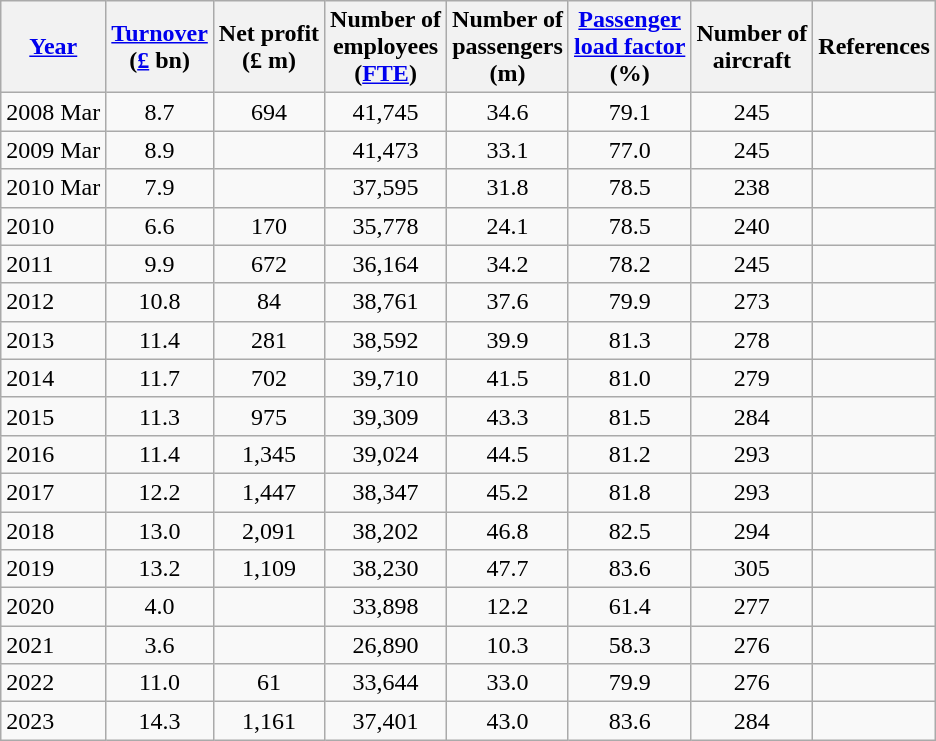<table class="wikitable"  style="text-align:center;">
<tr>
<th><a href='#'>Year</a></th>
<th><a href='#'>Turnover</a><br>(<a href='#'>£</a> bn)</th>
<th>Net profit<br>(£ m)</th>
<th>Number of<br>employees<br>(<a href='#'>FTE</a>)</th>
<th>Number of<br>passengers<br>(m)</th>
<th><a href='#'>Passenger<br>load factor</a><br>(%)</th>
<th>Number of<br>aircraft</th>
<th>References</th>
</tr>
<tr>
<td align="left">2008 Mar</td>
<td>8.7</td>
<td>694</td>
<td>41,745</td>
<td>34.6</td>
<td>79.1</td>
<td>245</td>
<td></td>
</tr>
<tr>
<td align="left">2009 Mar</td>
<td>8.9</td>
<td></td>
<td>41,473</td>
<td>33.1</td>
<td>77.0</td>
<td>245</td>
<td></td>
</tr>
<tr>
<td align="left">2010 Mar</td>
<td>7.9</td>
<td></td>
<td>37,595</td>
<td>31.8</td>
<td>78.5</td>
<td>238</td>
<td></td>
</tr>
<tr>
<td align="left">2010</td>
<td>6.6</td>
<td>170</td>
<td>35,778</td>
<td>24.1</td>
<td>78.5</td>
<td>240</td>
<td></td>
</tr>
<tr>
<td align="left">2011</td>
<td>9.9</td>
<td>672</td>
<td>36,164</td>
<td>34.2</td>
<td>78.2</td>
<td>245</td>
<td></td>
</tr>
<tr>
<td align="left">2012</td>
<td>10.8</td>
<td>84</td>
<td>38,761</td>
<td>37.6</td>
<td>79.9</td>
<td>273</td>
<td></td>
</tr>
<tr>
<td align="left">2013</td>
<td>11.4</td>
<td>281</td>
<td>38,592</td>
<td>39.9</td>
<td>81.3</td>
<td>278</td>
<td></td>
</tr>
<tr>
<td align="left">2014</td>
<td>11.7</td>
<td>702</td>
<td>39,710</td>
<td>41.5</td>
<td>81.0</td>
<td>279</td>
<td></td>
</tr>
<tr>
<td align="left">2015</td>
<td>11.3</td>
<td>975</td>
<td>39,309</td>
<td>43.3</td>
<td>81.5</td>
<td>284</td>
<td></td>
</tr>
<tr>
<td align="left">2016</td>
<td>11.4</td>
<td>1,345</td>
<td>39,024</td>
<td>44.5</td>
<td>81.2</td>
<td>293</td>
<td></td>
</tr>
<tr>
<td align="left">2017</td>
<td>12.2</td>
<td>1,447</td>
<td>38,347</td>
<td>45.2</td>
<td>81.8</td>
<td>293</td>
<td></td>
</tr>
<tr>
<td align="left">2018</td>
<td>13.0</td>
<td>2,091</td>
<td>38,202</td>
<td>46.8</td>
<td>82.5</td>
<td>294</td>
<td></td>
</tr>
<tr>
<td align="left">2019</td>
<td>13.2</td>
<td>1,109</td>
<td>38,230</td>
<td>47.7</td>
<td>83.6</td>
<td>305</td>
<td></td>
</tr>
<tr>
<td align="left">2020</td>
<td>4.0</td>
<td></td>
<td>33,898</td>
<td>12.2</td>
<td>61.4</td>
<td>277</td>
<td></td>
</tr>
<tr>
<td align="left">2021</td>
<td>3.6</td>
<td></td>
<td>26,890</td>
<td>10.3</td>
<td>58.3</td>
<td>276</td>
<td></td>
</tr>
<tr>
<td align="left">2022</td>
<td>11.0</td>
<td>61</td>
<td>33,644</td>
<td>33.0</td>
<td>79.9</td>
<td>276</td>
<td></td>
</tr>
<tr>
<td align="left">2023</td>
<td>14.3</td>
<td>1,161</td>
<td>37,401</td>
<td>43.0</td>
<td>83.6</td>
<td>284</td>
<td></td>
</tr>
</table>
